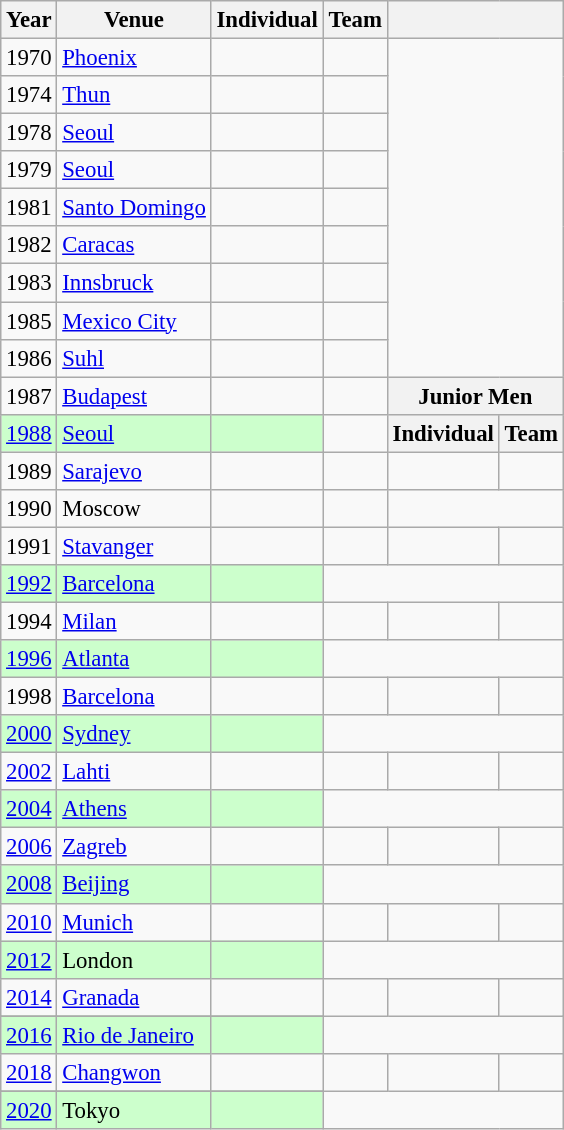<table class="wikitable" style="font-size: 95%">
<tr>
<th>Year</th>
<th>Venue</th>
<th>Individual</th>
<th>Team</th>
<th colspan=2></th>
</tr>
<tr>
<td>1970</td>
<td><a href='#'>Phoenix</a></td>
<td></td>
<td></td>
<td colspan=2 rowspan=9 style="border: none; vertical-align: middle"></td>
</tr>
<tr>
<td>1974</td>
<td><a href='#'>Thun</a></td>
<td></td>
<td></td>
</tr>
<tr>
<td>1978</td>
<td><a href='#'>Seoul</a></td>
<td></td>
<td></td>
</tr>
<tr>
<td>1979</td>
<td><a href='#'>Seoul</a></td>
<td></td>
<td></td>
</tr>
<tr>
<td>1981</td>
<td><a href='#'>Santo Domingo</a></td>
<td></td>
<td></td>
</tr>
<tr>
<td>1982</td>
<td><a href='#'>Caracas</a></td>
<td></td>
<td></td>
</tr>
<tr>
<td>1983</td>
<td><a href='#'>Innsbruck</a></td>
<td></td>
<td></td>
</tr>
<tr>
<td>1985</td>
<td><a href='#'>Mexico City</a></td>
<td></td>
<td></td>
</tr>
<tr>
<td>1986</td>
<td><a href='#'>Suhl</a></td>
<td></td>
<td></td>
</tr>
<tr>
<td>1987</td>
<td><a href='#'>Budapest</a></td>
<td></td>
<td></td>
<th colspan=2>Junior Men</th>
</tr>
<tr>
<td style="background:#cfc;"><a href='#'>1988</a></td>
<td style="background:#cfc;"><a href='#'>Seoul</a></td>
<td style="background:#cfc;"></td>
<td></td>
<th>Individual</th>
<th>Team</th>
</tr>
<tr>
<td>1989</td>
<td><a href='#'>Sarajevo</a></td>
<td></td>
<td></td>
<td></td>
<td></td>
</tr>
<tr>
<td>1990</td>
<td>Moscow</td>
<td></td>
<td></td>
</tr>
<tr>
<td>1991</td>
<td><a href='#'>Stavanger</a></td>
<td></td>
<td></td>
<td></td>
<td></td>
</tr>
<tr style="background:#cfc;">
<td><a href='#'>1992</a></td>
<td><a href='#'>Barcelona</a></td>
<td></td>
</tr>
<tr>
<td>1994</td>
<td><a href='#'>Milan</a></td>
<td></td>
<td></td>
<td></td>
<td></td>
</tr>
<tr style="background:#cfc;">
<td><a href='#'>1996</a></td>
<td><a href='#'>Atlanta</a></td>
<td></td>
</tr>
<tr>
<td>1998</td>
<td><a href='#'>Barcelona</a></td>
<td></td>
<td></td>
<td></td>
<td></td>
</tr>
<tr style="background:#cfc;">
<td><a href='#'>2000</a></td>
<td><a href='#'>Sydney</a></td>
<td></td>
</tr>
<tr>
<td><a href='#'>2002</a></td>
<td><a href='#'>Lahti</a></td>
<td></td>
<td></td>
<td></td>
<td></td>
</tr>
<tr style="background:#cfc;">
<td><a href='#'>2004</a></td>
<td><a href='#'>Athens</a></td>
<td></td>
</tr>
<tr>
<td><a href='#'>2006</a></td>
<td><a href='#'>Zagreb</a></td>
<td></td>
<td></td>
<td></td>
<td></td>
</tr>
<tr style="background:#cfc;">
<td><a href='#'>2008</a></td>
<td><a href='#'>Beijing</a></td>
<td></td>
</tr>
<tr>
<td><a href='#'>2010</a></td>
<td><a href='#'>Munich</a></td>
<td></td>
<td></td>
<td></td>
<td></td>
</tr>
<tr style="background:#cfc;">
<td><a href='#'>2012</a></td>
<td>London</td>
<td></td>
</tr>
<tr>
<td><a href='#'>2014</a></td>
<td><a href='#'>Granada</a></td>
<td></td>
<td></td>
<td></td>
<td></td>
</tr>
<tr>
</tr>
<tr style="background:#cfc;">
<td><a href='#'>2016</a></td>
<td><a href='#'>Rio de Janeiro</a></td>
<td></td>
</tr>
<tr>
<td><a href='#'>2018</a></td>
<td><a href='#'>Changwon</a></td>
<td></td>
<td></td>
<td></td>
<td></td>
</tr>
<tr>
</tr>
<tr style="background:#cfc;">
<td><a href='#'>2020</a></td>
<td>Tokyo</td>
<td></td>
</tr>
</table>
